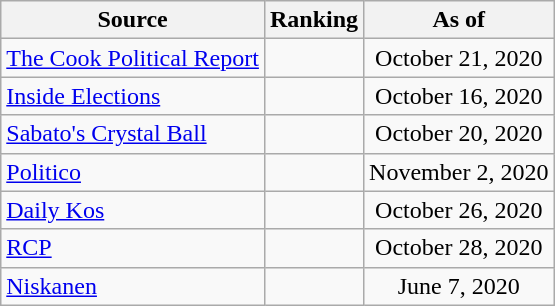<table class="wikitable" style="text-align:center">
<tr>
<th>Source</th>
<th>Ranking</th>
<th>As of</th>
</tr>
<tr>
<td align=left><a href='#'>The Cook Political Report</a></td>
<td></td>
<td>October 21, 2020</td>
</tr>
<tr>
<td align=left><a href='#'>Inside Elections</a></td>
<td></td>
<td>October 16, 2020</td>
</tr>
<tr>
<td align=left><a href='#'>Sabato's Crystal Ball</a></td>
<td></td>
<td>October 20, 2020</td>
</tr>
<tr>
<td align="left"><a href='#'>Politico</a></td>
<td></td>
<td>November 2, 2020</td>
</tr>
<tr>
<td align="left"><a href='#'>Daily Kos</a></td>
<td></td>
<td>October 26, 2020</td>
</tr>
<tr>
<td align="left"><a href='#'>RCP</a></td>
<td></td>
<td>October 28, 2020</td>
</tr>
<tr>
<td align="left"><a href='#'>Niskanen</a></td>
<td></td>
<td>June 7, 2020</td>
</tr>
</table>
